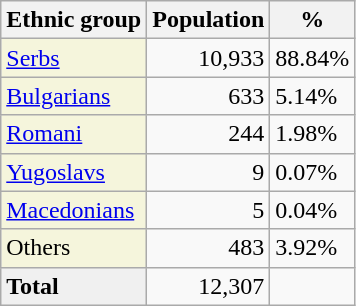<table class="wikitable">
<tr>
<th>Ethnic group</th>
<th>Population</th>
<th>%</th>
</tr>
<tr>
<td style="background:#F5F5DC;"><a href='#'>Serbs</a></td>
<td align="right">10,933</td>
<td>88.84%</td>
</tr>
<tr>
<td style="background:#F5F5DC;"><a href='#'>Bulgarians</a></td>
<td align="right">633</td>
<td>5.14%</td>
</tr>
<tr>
<td style="background:#F5F5DC;"><a href='#'>Romani</a></td>
<td align="right">244</td>
<td>1.98%</td>
</tr>
<tr>
<td style="background:#F5F5DC;"><a href='#'>Yugoslavs</a></td>
<td align="right">9</td>
<td>0.07%</td>
</tr>
<tr>
<td style="background:#F5F5DC;"><a href='#'>Macedonians</a></td>
<td align="right">5</td>
<td>0.04%</td>
</tr>
<tr>
<td style="background:#F5F5DC;">Others</td>
<td align="right">483</td>
<td>3.92%</td>
</tr>
<tr>
<td style="background:#F0F0F0;"><strong>Total</strong></td>
<td align="right">12,307</td>
<td></td>
</tr>
</table>
